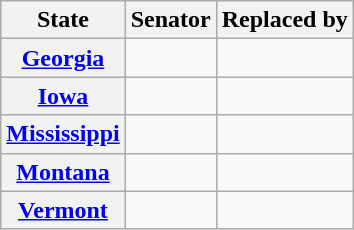<table class="wikitable sortable plainrowheaders">
<tr>
<th scope="col">State</th>
<th scope="col">Senator</th>
<th scope="col">Replaced by</th>
</tr>
<tr>
<th><a href='#'>Georgia</a></th>
<td></td>
<td></td>
</tr>
<tr>
<th><a href='#'>Iowa</a></th>
<td></td>
<td></td>
</tr>
<tr>
<th><a href='#'>Mississippi</a></th>
<td></td>
<td></td>
</tr>
<tr>
<th><a href='#'>Montana</a></th>
<td></td>
<td></td>
</tr>
<tr>
<th><a href='#'>Vermont</a></th>
<td></td>
<td></td>
</tr>
</table>
